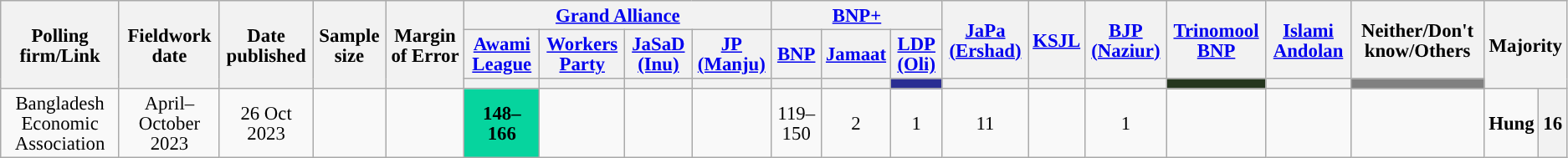<table class="wikitable sortable" style="text-align:center;font-size:95%;line-height:16px">
<tr>
<th rowspan="3">Polling firm/Link</th>
<th rowspan="3">Fieldwork date</th>
<th rowspan="3">Date published</th>
<th rowspan="3">Sample size</th>
<th rowspan="3">Margin of Error</th>
<th colspan="4"><a href='#'>Grand Alliance</a></th>
<th colspan="3"><a href='#'>BNP+</a></th>
<th rowspan="2"><a href='#'>JaPa (Ershad)</a></th>
<th rowspan="2"><a href='#'>KSJL</a></th>
<th rowspan="2"><a href='#'>BJP (Naziur)</a></th>
<th rowspan="2"><a href='#'>Trinomool BNP</a></th>
<th rowspan="2"><a href='#'>Islami Andolan</a></th>
<th rowspan="2">Neither/Don't know/Others</th>
<th colspan="2" rowspan="3">Majority</th>
</tr>
<tr>
<th><a href='#'>Awami League</a></th>
<th><a href='#'>Workers Party</a></th>
<th><a href='#'>JaSaD (Inu)</a></th>
<th><a href='#'>JP (Manju)</a></th>
<th><a href='#'>BNP</a></th>
<th><a href='#'>Jamaat</a></th>
<th><a href='#'>LDP (Oli)</a></th>
</tr>
<tr>
<th data-sort-type="number" style="height:1px; background:"></th>
<th data-sort-type="number" style="height:1px; background:"></th>
<th data-sort-type="number" style="height:1px; background:"></th>
<th data-sort-type="number" style="height:1px; background:"></th>
<th data-sort-type="number" style="height:1px; background:"></th>
<th data-sort-type="number" style="height:1px; background:"></th>
<th data-sort-type="number" style="text-align:Center; background:#2a2d93;color:white"></th>
<th data-sort-type="number" style="height:1px; background:"></th>
<th data-sort-type="number" style="height:1px; background:"></th>
<th data-sort-type="number" style="height:1px; background:"></th>
<th data-sort-type="number" style="text-align:Center; background:#24361e;color:white"></th>
<th data-sort-type="number" style="height:1px; background:"></th>
<th class="unsortable" style="background:grey"></th>
</tr>
<tr>
<td>Bangladesh Economic Association</td>
<td>April–October 2023</td>
<td>26 Oct 2023</td>
<td></td>
<td></td>
<td style="background:#06d49e;"><strong>148–166</strong></td>
<td></td>
<td></td>
<td></td>
<td>119–150</td>
<td>2</td>
<td>1</td>
<td>11</td>
<td></td>
<td>1</td>
<td></td>
<td></td>
<td></td>
<td><strong>Hung</strong></td>
<th style="background:"><strong>16</strong></th>
</tr>
</table>
